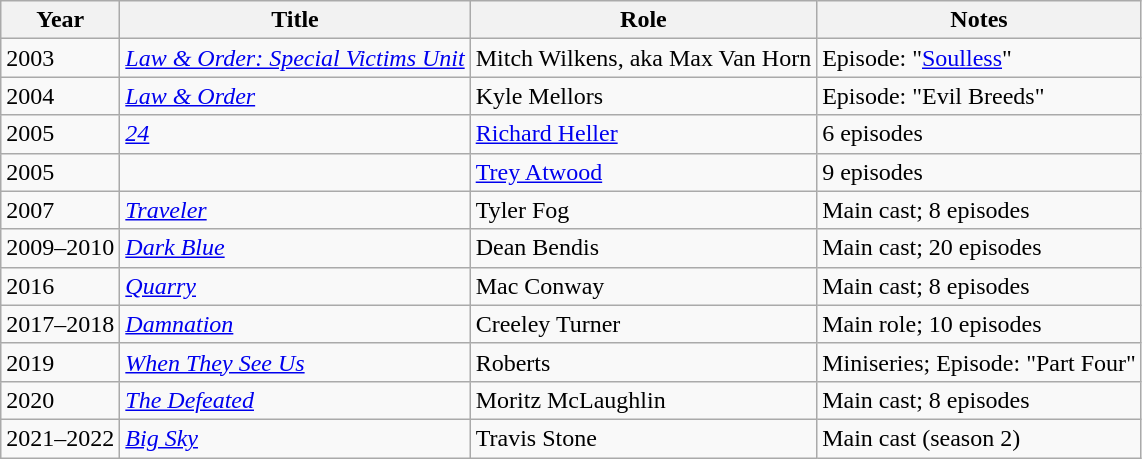<table class="wikitable sortable">
<tr>
<th>Year</th>
<th>Title</th>
<th>Role</th>
<th class="unsortable">Notes</th>
</tr>
<tr>
<td>2003</td>
<td><em><a href='#'>Law & Order: Special Victims Unit</a></em></td>
<td>Mitch Wilkens, aka Max Van Horn</td>
<td>Episode: "<a href='#'>Soulless</a>"</td>
</tr>
<tr>
<td>2004</td>
<td><em><a href='#'>Law & Order</a></em></td>
<td>Kyle Mellors</td>
<td>Episode: "Evil Breeds"</td>
</tr>
<tr>
<td>2005</td>
<td><em><a href='#'>24</a></em></td>
<td><a href='#'>Richard Heller</a></td>
<td>6 episodes</td>
</tr>
<tr>
<td>2005</td>
<td><em></em></td>
<td><a href='#'>Trey Atwood</a></td>
<td>9 episodes</td>
</tr>
<tr>
<td>2007</td>
<td><em><a href='#'>Traveler</a></em></td>
<td>Tyler Fog</td>
<td>Main cast; 8 episodes</td>
</tr>
<tr>
<td>2009–2010</td>
<td><em><a href='#'>Dark Blue</a></em></td>
<td>Dean Bendis</td>
<td>Main cast; 20 episodes</td>
</tr>
<tr>
<td>2016</td>
<td><em><a href='#'>Quarry</a></em></td>
<td>Mac Conway</td>
<td>Main cast; 8 episodes</td>
</tr>
<tr>
<td>2017–2018</td>
<td><em><a href='#'>Damnation</a></em></td>
<td>Creeley Turner</td>
<td>Main role; 10 episodes</td>
</tr>
<tr>
<td>2019</td>
<td><em><a href='#'>When They See Us</a></em></td>
<td>Roberts</td>
<td>Miniseries; Episode: "Part Four"</td>
</tr>
<tr>
<td>2020</td>
<td><em><a href='#'>The Defeated</a></em></td>
<td>Moritz McLaughlin</td>
<td>Main cast; 8 episodes</td>
</tr>
<tr>
<td>2021–2022</td>
<td><em><a href='#'>Big Sky</a></em></td>
<td>Travis Stone</td>
<td>Main cast (season 2)</td>
</tr>
</table>
